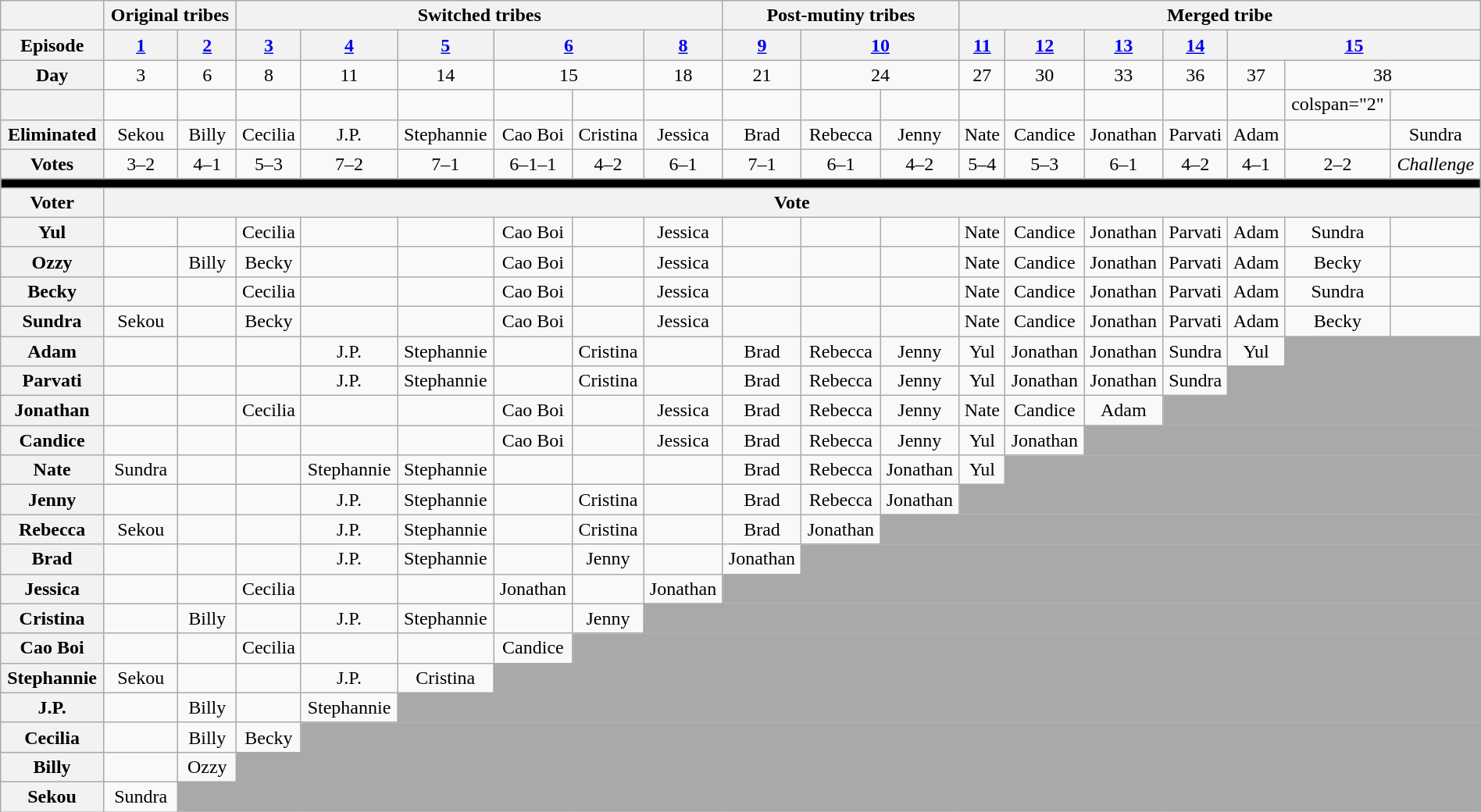<table class="wikitable nowrap" style="text-align:center; width:100%">
<tr>
<th colspan=4></th>
<th colspan=2>Original tribes</th>
<th colspan=6>Switched tribes</th>
<th colspan=3>Post-mutiny tribes</th>
<th colspan=7>Merged tribe</th>
</tr>
<tr>
<th colspan=4>Episode</th>
<th><a href='#'>1</a></th>
<th><a href='#'>2</a></th>
<th><a href='#'>3</a></th>
<th><a href='#'>4</a></th>
<th><a href='#'>5</a></th>
<th colspan=2><a href='#'>6</a></th>
<th><a href='#'>8</a></th>
<th><a href='#'>9</a></th>
<th colspan=2><a href='#'>10</a></th>
<th><a href='#'>11</a></th>
<th><a href='#'>12</a></th>
<th><a href='#'>13</a></th>
<th><a href='#'>14</a></th>
<th colspan=3><a href='#'>15</a></th>
</tr>
<tr>
<th colspan=4>Day</th>
<td>3</td>
<td>6</td>
<td>8</td>
<td>11</td>
<td>14</td>
<td colspan="2">15</td>
<td>18</td>
<td>21</td>
<td colspan="2">24</td>
<td>27</td>
<td>30</td>
<td>33</td>
<td>36</td>
<td>37</td>
<td colspan="2">38</td>
</tr>
<tr>
<th colspan=4></th>
<td></td>
<td></td>
<td></td>
<td></td>
<td></td>
<td></td>
<td></td>
<td></td>
<td></td>
<td></td>
<td></td>
<td></td>
<td></td>
<td></td>
<td></td>
<td></td>
<td>colspan="2" </td>
</tr>
<tr>
<th colspan=4>Eliminated</th>
<td>Sekou</td>
<td>Billy</td>
<td>Cecilia</td>
<td>J.P.</td>
<td>Stephannie</td>
<td>Cao Boi</td>
<td>Cristina</td>
<td>Jessica</td>
<td>Brad</td>
<td>Rebecca</td>
<td>Jenny</td>
<td>Nate</td>
<td>Candice</td>
<td>Jonathan</td>
<td>Parvati</td>
<td>Adam</td>
<td></td>
<td>Sundra</td>
</tr>
<tr>
<th colspan=4>Votes</th>
<td>3–2</td>
<td>4–1</td>
<td>5–3</td>
<td>7–2</td>
<td>7–1</td>
<td>6–1–1</td>
<td>4–2</td>
<td>6–1</td>
<td>7–1</td>
<td>6–1</td>
<td>4–2</td>
<td>5–4</td>
<td>5–3</td>
<td>6–1</td>
<td>4–2</td>
<td>4–1</td>
<td>2–2</td>
<td><em>Challenge</em></td>
</tr>
<tr>
<td colspan=25 bgcolor=black></td>
</tr>
<tr>
<th colspan=4 align="left">Voter</th>
<th colspan=18>Vote</th>
</tr>
<tr>
<th colspan=4>Yul</th>
<td></td>
<td></td>
<td>Cecilia</td>
<td></td>
<td></td>
<td>Cao Boi</td>
<td></td>
<td>Jessica</td>
<td></td>
<td></td>
<td></td>
<td>Nate</td>
<td>Candice</td>
<td>Jonathan</td>
<td>Parvati</td>
<td>Adam</td>
<td>Sundra</td>
<td></td>
</tr>
<tr>
<th colspan=4>Ozzy</th>
<td></td>
<td>Billy</td>
<td>Becky</td>
<td></td>
<td></td>
<td>Cao Boi</td>
<td></td>
<td>Jessica</td>
<td></td>
<td></td>
<td></td>
<td>Nate</td>
<td>Candice</td>
<td>Jonathan</td>
<td>Parvati</td>
<td>Adam</td>
<td>Becky</td>
<td></td>
</tr>
<tr>
<th colspan=4>Becky</th>
<td></td>
<td></td>
<td>Cecilia</td>
<td></td>
<td></td>
<td>Cao Boi</td>
<td></td>
<td>Jessica</td>
<td></td>
<td></td>
<td></td>
<td>Nate</td>
<td>Candice</td>
<td>Jonathan</td>
<td>Parvati</td>
<td>Adam</td>
<td>Sundra</td>
<td></td>
</tr>
<tr>
<th colspan=4>Sundra</th>
<td>Sekou</td>
<td></td>
<td>Becky</td>
<td></td>
<td></td>
<td>Cao Boi</td>
<td></td>
<td>Jessica</td>
<td></td>
<td></td>
<td></td>
<td>Nate</td>
<td>Candice</td>
<td>Jonathan</td>
<td>Parvati</td>
<td>Adam</td>
<td>Becky</td>
<td></td>
</tr>
<tr>
<th colspan=4>Adam</th>
<td></td>
<td></td>
<td></td>
<td>J.P.</td>
<td>Stephannie</td>
<td></td>
<td>Cristina</td>
<td></td>
<td>Brad</td>
<td>Rebecca</td>
<td>Jenny</td>
<td>Yul</td>
<td>Jonathan</td>
<td>Jonathan</td>
<td>Sundra</td>
<td>Yul</td>
<td colspan="2" style="background:darkgrey;"></td>
</tr>
<tr>
<th colspan=4>Parvati</th>
<td></td>
<td></td>
<td></td>
<td>J.P.</td>
<td>Stephannie</td>
<td></td>
<td>Cristina</td>
<td></td>
<td>Brad</td>
<td>Rebecca</td>
<td>Jenny</td>
<td>Yul</td>
<td>Jonathan</td>
<td>Jonathan</td>
<td>Sundra</td>
<td colspan="3" style="background:darkgrey;"></td>
</tr>
<tr>
<th colspan=4>Jonathan</th>
<td></td>
<td></td>
<td>Cecilia</td>
<td></td>
<td></td>
<td>Cao Boi</td>
<td></td>
<td>Jessica</td>
<td>Brad</td>
<td>Rebecca</td>
<td>Jenny</td>
<td>Nate</td>
<td>Candice</td>
<td>Adam</td>
<td colspan="4" style="background:darkgrey;"></td>
</tr>
<tr>
<th colspan=4>Candice</th>
<td></td>
<td></td>
<td></td>
<td></td>
<td></td>
<td>Cao Boi</td>
<td></td>
<td>Jessica</td>
<td>Brad</td>
<td>Rebecca</td>
<td>Jenny</td>
<td>Yul</td>
<td>Jonathan</td>
<td colspan="5" style="background:darkgrey;"></td>
</tr>
<tr>
<th colspan=4>Nate</th>
<td>Sundra</td>
<td></td>
<td></td>
<td>Stephannie</td>
<td>Stephannie</td>
<td></td>
<td></td>
<td></td>
<td>Brad</td>
<td>Rebecca</td>
<td>Jonathan</td>
<td>Yul</td>
<td colspan="6" style="background:darkgrey;"></td>
</tr>
<tr>
<th colspan=4>Jenny</th>
<td></td>
<td></td>
<td></td>
<td>J.P.</td>
<td>Stephannie</td>
<td></td>
<td>Cristina</td>
<td></td>
<td>Brad</td>
<td>Rebecca</td>
<td>Jonathan</td>
<td colspan="7" style="background:darkgrey;"></td>
</tr>
<tr>
<th colspan=4>Rebecca</th>
<td>Sekou</td>
<td></td>
<td></td>
<td>J.P.</td>
<td>Stephannie</td>
<td></td>
<td>Cristina</td>
<td></td>
<td>Brad</td>
<td>Jonathan</td>
<td colspan="8" style="background:darkgrey;"></td>
</tr>
<tr>
<th colspan=4>Brad</th>
<td></td>
<td></td>
<td></td>
<td>J.P.</td>
<td>Stephannie</td>
<td></td>
<td>Jenny</td>
<td></td>
<td>Jonathan</td>
<td colspan="9" style="background:darkgrey;"></td>
</tr>
<tr>
<th colspan=4>Jessica</th>
<td></td>
<td></td>
<td>Cecilia</td>
<td></td>
<td></td>
<td>Jonathan</td>
<td></td>
<td>Jonathan</td>
<td colspan="10" style="background:darkgrey;"></td>
</tr>
<tr>
<th colspan=4>Cristina</th>
<td></td>
<td>Billy</td>
<td></td>
<td>J.P.</td>
<td>Stephannie</td>
<td></td>
<td>Jenny</td>
<td colspan="11" style="background:darkgrey;"></td>
</tr>
<tr>
<th colspan=4>Cao Boi</th>
<td></td>
<td></td>
<td>Cecilia</td>
<td></td>
<td></td>
<td>Candice</td>
<td colspan="12" style="background:darkgrey;"></td>
</tr>
<tr>
<th colspan=4>Stephannie</th>
<td>Sekou</td>
<td></td>
<td></td>
<td>J.P.</td>
<td>Cristina</td>
<td colspan="13" style="background:darkgrey;"></td>
</tr>
<tr>
<th colspan=4>J.P.</th>
<td></td>
<td>Billy</td>
<td></td>
<td>Stephannie</td>
<td colspan="14" style="background:darkgrey;"></td>
</tr>
<tr>
<th colspan=4>Cecilia</th>
<td></td>
<td>Billy</td>
<td>Becky</td>
<td colspan="15" style="background:darkgrey;"></td>
</tr>
<tr>
<th colspan=4>Billy</th>
<td></td>
<td>Ozzy</td>
<td colspan="16" style="background:darkgrey;"></td>
</tr>
<tr>
<th colspan=4>Sekou</th>
<td>Sundra</td>
<td colspan="17" style="background:darkgrey;"></td>
</tr>
</table>
